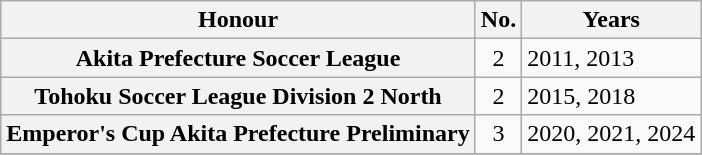<table class="wikitable plainrowheaders">
<tr>
<th scope=col>Honour</th>
<th scope=col>No.</th>
<th scope=col>Years</th>
</tr>
<tr>
<th scope=row>Akita Prefecture Soccer League</th>
<td align="center">2</td>
<td>2011, 2013</td>
</tr>
<tr>
<th scope=row>Tohoku Soccer League Division 2 North</th>
<td align="center">2</td>
<td>2015, 2018</td>
</tr>
<tr>
<th scope=row>Emperor's Cup Akita Prefecture Preliminary</th>
<td align="center">3</td>
<td>2020, 2021, 2024</td>
</tr>
<tr>
</tr>
</table>
